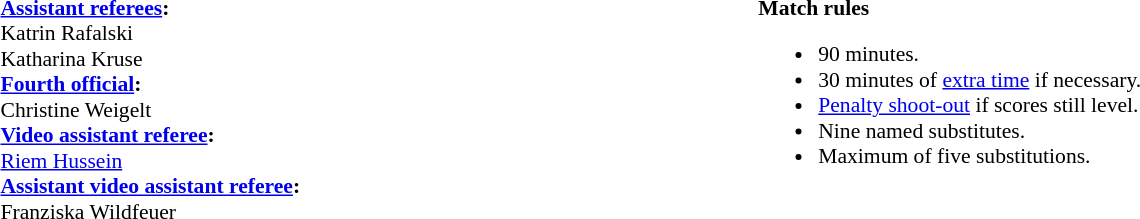<table style="width:100%; font-size:90%;">
<tr>
<td style="width:40%; vertical-align:top;"><br><strong><a href='#'>Assistant referees</a>:</strong>
<br>Katrin Rafalski
<br>Katharina Kruse
<br><strong><a href='#'>Fourth official</a>:</strong>
<br>Christine Weigelt
<br><strong><a href='#'>Video assistant referee</a>:</strong>
<br><a href='#'>Riem Hussein</a>
<br><strong><a href='#'>Assistant video assistant referee</a>:</strong>
<br>Franziska Wildfeuer</td>
<td style="width:60%; vertical-align:top;"><br><strong>Match rules</strong><ul><li>90 minutes.</li><li>30 minutes of <a href='#'>extra time</a> if necessary.</li><li><a href='#'>Penalty shoot-out</a> if scores still level.</li><li>Nine named substitutes.</li><li>Maximum of five substitutions.</li></ul></td>
</tr>
</table>
